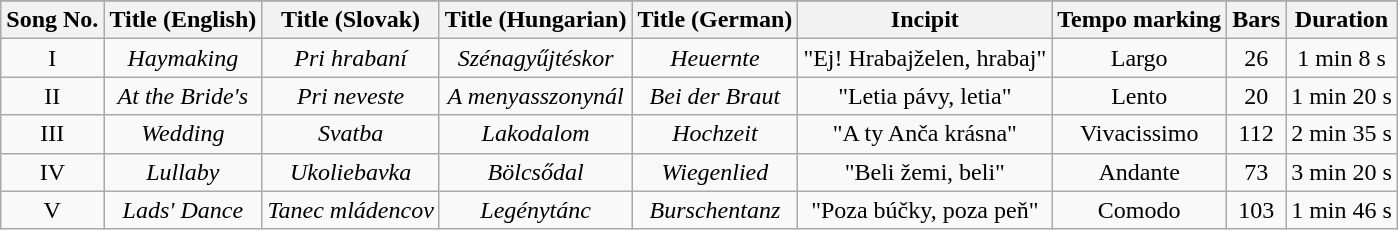<table class="wikitable">
<tr>
</tr>
<tr>
<th align="center">Song No.</th>
<th align="center">Title (English)</th>
<th align="center">Title (Slovak)</th>
<th align="center">Title (Hungarian)</th>
<th align="center">Title (German)</th>
<th align="center">Incipit</th>
<th align="center">Tempo marking</th>
<th align="center">Bars</th>
<th align="center">Duration</th>
</tr>
<tr align=center>
<td>I</td>
<td><em>Haymaking</em></td>
<td><em>Pri hrabaní</em></td>
<td><em>Szénagyűjtéskor</em></td>
<td><em>Heuernte</em></td>
<td>"Ej! Hrabajželen, hrabaj"</td>
<td>Largo</td>
<td>26</td>
<td>1 min 8 s</td>
</tr>
<tr align=center>
<td>II</td>
<td><em>At the Bride's</em></td>
<td><em>Pri neveste</em></td>
<td><em>A menyasszonynál</em></td>
<td><em>Bei der Braut</em></td>
<td>"Letia pávy, letia"</td>
<td>Lento</td>
<td>20</td>
<td>1 min 20 s</td>
</tr>
<tr align=center>
<td>III</td>
<td><em>Wedding</em></td>
<td><em>Svatba</em></td>
<td><em>Lakodalom</em></td>
<td><em>Hochzeit</em></td>
<td>"A ty Anča krásna"</td>
<td>Vivacissimo</td>
<td>112</td>
<td>2 min 35 s</td>
</tr>
<tr align=center>
<td>IV</td>
<td><em>Lullaby</em></td>
<td><em>Ukoliebavka</em></td>
<td><em>Bölcsődal</em></td>
<td><em>Wiegenlied</em></td>
<td>"Beli žemi, beli"</td>
<td>Andante</td>
<td>73</td>
<td>3 min 20 s</td>
</tr>
<tr align=center>
<td>V</td>
<td><em>Lads' Dance</em></td>
<td><em>Tanec mládencov</em></td>
<td><em>Legénytánc</em></td>
<td><em>Burschentanz</em></td>
<td>"Poza búčky, poza peň"</td>
<td>Comodo</td>
<td>103</td>
<td>1 min 46 s</td>
</tr>
</table>
